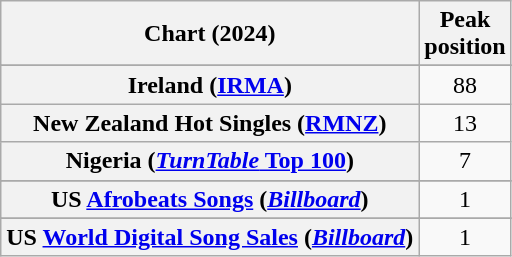<table class="wikitable sortable plainrowheaders" style="text-align:center">
<tr>
<th scope="col">Chart (2024)</th>
<th scope="col">Peak<br>position</th>
</tr>
<tr>
</tr>
<tr>
</tr>
<tr>
<th scope="row">Ireland (<a href='#'>IRMA</a>)</th>
<td>88</td>
</tr>
<tr>
<th scope="row">New Zealand Hot Singles (<a href='#'>RMNZ</a>)</th>
<td>13</td>
</tr>
<tr>
<th scope="row">Nigeria (<a href='#'><em>TurnTable</em> Top 100</a>)</th>
<td>7</td>
</tr>
<tr>
</tr>
<tr>
</tr>
<tr>
</tr>
<tr>
</tr>
<tr>
<th scope="row">US <a href='#'>Afrobeats Songs</a> (<em><a href='#'>Billboard</a></em>)</th>
<td>1</td>
</tr>
<tr>
</tr>
<tr>
<th scope="row">US <a href='#'>World Digital Song Sales</a> (<em><a href='#'>Billboard</a></em>)</th>
<td>1</td>
</tr>
</table>
